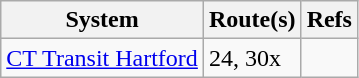<table class="wikitable">
<tr>
<th> System</th>
<th>Route(s)</th>
<th>Refs</th>
</tr>
<tr>
<td> <a href='#'>CT Transit Hartford</a></td>
<td>24, 30x</td>
<td></td>
</tr>
</table>
